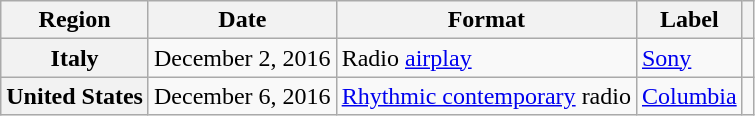<table class="wikitable plainrowheaders">
<tr>
<th scope="col">Region</th>
<th scope="col">Date</th>
<th scope="col">Format</th>
<th scope="col">Label</th>
<th scope="col"></th>
</tr>
<tr>
<th scope="row">Italy</th>
<td>December 2, 2016</td>
<td>Radio <a href='#'>airplay</a></td>
<td><a href='#'>Sony</a></td>
<td align="center"></td>
</tr>
<tr>
<th scope="row">United States</th>
<td>December 6, 2016</td>
<td><a href='#'>Rhythmic contemporary</a> radio</td>
<td><a href='#'>Columbia</a></td>
<td align="center"></td>
</tr>
</table>
